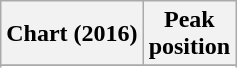<table class="wikitable sortable">
<tr>
<th>Chart (2016)</th>
<th>Peak<br>position</th>
</tr>
<tr>
</tr>
<tr>
</tr>
<tr>
</tr>
<tr>
</tr>
<tr>
</tr>
<tr>
</tr>
<tr>
</tr>
</table>
